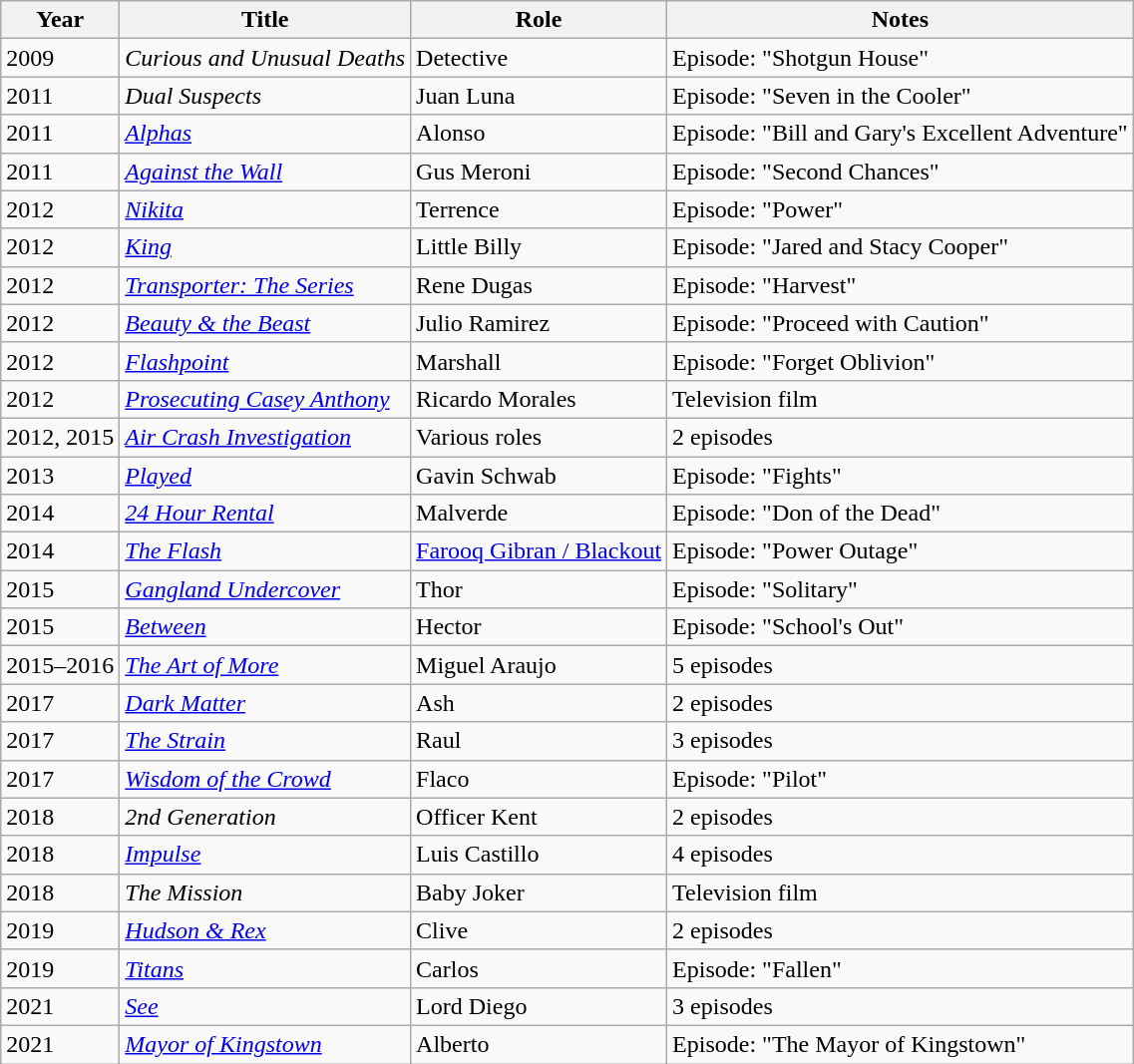<table class="wikitable sortable">
<tr>
<th>Year</th>
<th>Title</th>
<th>Role</th>
<th class="unsortable">Notes</th>
</tr>
<tr>
<td>2009</td>
<td><em>Curious and Unusual Deaths</em></td>
<td>Detective</td>
<td>Episode: "Shotgun House"</td>
</tr>
<tr>
<td>2011</td>
<td><em>Dual Suspects</em></td>
<td>Juan Luna</td>
<td>Episode: "Seven in the Cooler"</td>
</tr>
<tr>
<td>2011</td>
<td><em><a href='#'>Alphas</a></em></td>
<td>Alonso</td>
<td>Episode: "Bill and Gary's Excellent Adventure"</td>
</tr>
<tr>
<td>2011</td>
<td><em><a href='#'>Against the Wall</a></em></td>
<td>Gus Meroni</td>
<td>Episode: "Second Chances"</td>
</tr>
<tr>
<td>2012</td>
<td><em><a href='#'>Nikita</a></em></td>
<td>Terrence</td>
<td>Episode: "Power"</td>
</tr>
<tr>
<td>2012</td>
<td><em><a href='#'>King</a></em></td>
<td>Little Billy</td>
<td>Episode: "Jared and Stacy Cooper"</td>
</tr>
<tr>
<td>2012</td>
<td><em><a href='#'>Transporter: The Series</a></em></td>
<td>Rene Dugas</td>
<td>Episode: "Harvest"</td>
</tr>
<tr>
<td>2012</td>
<td><em><a href='#'>Beauty & the Beast</a></em></td>
<td>Julio Ramirez</td>
<td>Episode: "Proceed with Caution"</td>
</tr>
<tr>
<td>2012</td>
<td><em><a href='#'>Flashpoint</a></em></td>
<td>Marshall</td>
<td>Episode: "Forget Oblivion"</td>
</tr>
<tr>
<td>2012</td>
<td><em><a href='#'>Prosecuting Casey Anthony</a></em></td>
<td>Ricardo Morales</td>
<td>Television film</td>
</tr>
<tr>
<td>2012, 2015</td>
<td><em><a href='#'>Air Crash Investigation</a></em></td>
<td>Various roles</td>
<td>2 episodes</td>
</tr>
<tr>
<td>2013</td>
<td><em><a href='#'>Played</a></em></td>
<td>Gavin Schwab</td>
<td>Episode: "Fights"</td>
</tr>
<tr>
<td>2014</td>
<td><em><a href='#'>24 Hour Rental</a></em></td>
<td>Malverde</td>
<td>Episode: "Don of the Dead"</td>
</tr>
<tr>
<td>2014</td>
<td data-sort-value="Flash, The"><em><a href='#'>The Flash</a></em></td>
<td><a href='#'>Farooq Gibran / Blackout</a></td>
<td>Episode: "Power Outage"</td>
</tr>
<tr>
<td>2015</td>
<td><em><a href='#'>Gangland Undercover</a></em></td>
<td>Thor</td>
<td>Episode: "Solitary"</td>
</tr>
<tr>
<td>2015</td>
<td><em><a href='#'>Between</a></em></td>
<td>Hector</td>
<td>Episode: "School's Out"</td>
</tr>
<tr>
<td>2015–2016</td>
<td data-sort-value="Art of More, The"><em><a href='#'>The Art of More</a></em></td>
<td>Miguel Araujo</td>
<td>5 episodes</td>
</tr>
<tr>
<td>2017</td>
<td><em><a href='#'>Dark Matter</a></em></td>
<td>Ash</td>
<td>2 episodes</td>
</tr>
<tr>
<td>2017</td>
<td data-sort-value="Strain, The"><em><a href='#'>The Strain</a></em></td>
<td>Raul</td>
<td>3 episodes</td>
</tr>
<tr>
<td>2017</td>
<td><em><a href='#'>Wisdom of the Crowd</a></em></td>
<td>Flaco</td>
<td>Episode: "Pilot"</td>
</tr>
<tr>
<td>2018</td>
<td><em>2nd Generation</em></td>
<td>Officer Kent</td>
<td>2 episodes</td>
</tr>
<tr>
<td>2018</td>
<td><em><a href='#'>Impulse</a></em></td>
<td>Luis Castillo</td>
<td>4 episodes</td>
</tr>
<tr>
<td>2018</td>
<td data-sort-value="Mission, The"><em>The Mission</em></td>
<td>Baby Joker</td>
<td>Television film</td>
</tr>
<tr>
<td>2019</td>
<td><em><a href='#'>Hudson & Rex</a></em></td>
<td>Clive</td>
<td>2 episodes</td>
</tr>
<tr>
<td>2019</td>
<td><em><a href='#'>Titans</a></em></td>
<td>Carlos</td>
<td>Episode: "Fallen"</td>
</tr>
<tr>
<td>2021</td>
<td><em><a href='#'>See</a></em></td>
<td>Lord Diego</td>
<td>3 episodes</td>
</tr>
<tr>
<td>2021</td>
<td><em><a href='#'>Mayor of Kingstown</a></em></td>
<td>Alberto</td>
<td>Episode: "The Mayor of Kingstown"</td>
</tr>
</table>
